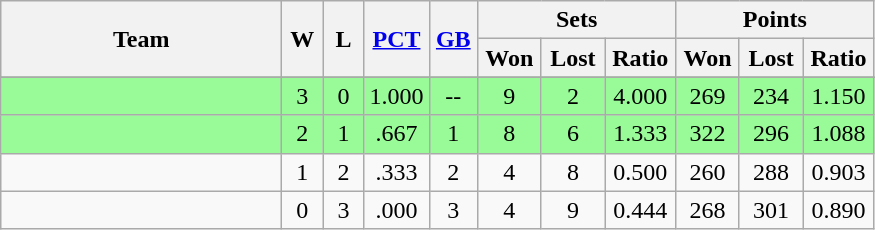<table class="wikitable" style="text-align:center">
<tr>
<th rowspan=2 width=180px>Team</th>
<th rowspan=2 width=20px>W</th>
<th rowspan=2 width=20px>L</th>
<th rowspan=2 width=30px><a href='#'>PCT</a></th>
<th rowspan=2 width=25px><a href='#'>GB</a></th>
<th colspan=3>Sets</th>
<th colspan=3>Points</th>
</tr>
<tr>
<th width=35px>Won</th>
<th width=35px>Lost</th>
<th width=40px>Ratio</th>
<th width=35px>Won</th>
<th width=35px>Lost</th>
<th width=40px>Ratio</th>
</tr>
<tr>
</tr>
<tr bgcolor=#98fb98>
<td align=left><strong></strong></td>
<td>3</td>
<td>0</td>
<td>1.000</td>
<td>--</td>
<td>9</td>
<td>2</td>
<td>4.000</td>
<td>269</td>
<td>234</td>
<td>1.150</td>
</tr>
<tr bgcolor=#98fb98>
<td align=left></td>
<td>2</td>
<td>1</td>
<td>.667</td>
<td>1</td>
<td>8</td>
<td>6</td>
<td>1.333</td>
<td>322</td>
<td>296</td>
<td>1.088</td>
</tr>
<tr>
<td align=left><em></em></td>
<td>1</td>
<td>2</td>
<td>.333</td>
<td>2</td>
<td>4</td>
<td>8</td>
<td>0.500</td>
<td>260</td>
<td>288</td>
<td>0.903</td>
</tr>
<tr>
<td align=left></td>
<td>0</td>
<td>3</td>
<td>.000</td>
<td>3</td>
<td>4</td>
<td>9</td>
<td>0.444</td>
<td>268</td>
<td>301</td>
<td>0.890</td>
</tr>
</table>
